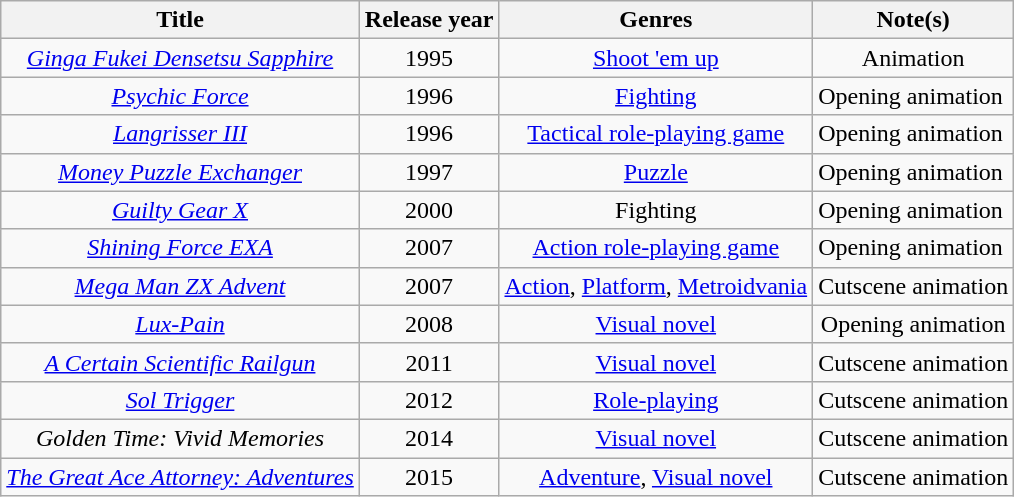<table class="wikitable sortable" style="text-align:center; margin=auto; ">
<tr>
<th>Title</th>
<th>Release year</th>
<th class="unsortable">Genres</th>
<th class="unsortable">Note(s)</th>
</tr>
<tr>
<td><em><a href='#'>Ginga Fukei Densetsu Sapphire</a></em></td>
<td>1995</td>
<td><a href='#'>Shoot 'em up</a></td>
<td>Animation</td>
</tr>
<tr>
<td><em><a href='#'>Psychic Force</a></em></td>
<td>1996</td>
<td><a href='#'>Fighting</a></td>
<td style="text-align:left;">Opening animation</td>
</tr>
<tr>
<td><em><a href='#'>Langrisser III</a></em></td>
<td>1996</td>
<td><a href='#'>Tactical role-playing game</a></td>
<td style="text-align:left;">Opening animation</td>
</tr>
<tr>
<td><em><a href='#'>Money Puzzle Exchanger</a></em></td>
<td>1997</td>
<td><a href='#'>Puzzle</a></td>
<td style="text-align:left;">Opening animation</td>
</tr>
<tr>
<td><em><a href='#'>Guilty Gear X</a></em></td>
<td>2000</td>
<td>Fighting</td>
<td style="text-align:left;">Opening animation</td>
</tr>
<tr>
<td><em><a href='#'>Shining Force EXA</a></em></td>
<td>2007</td>
<td><a href='#'>Action role-playing game</a></td>
<td style="text-align:left;">Opening animation</td>
</tr>
<tr>
<td><em><a href='#'>Mega Man ZX Advent</a></em></td>
<td>2007</td>
<td><a href='#'>Action</a>, <a href='#'>Platform</a>, <a href='#'>Metroidvania</a></td>
<td style="text-align:left;">Cutscene animation</td>
</tr>
<tr>
<td><em><a href='#'>Lux-Pain</a></em></td>
<td>2008</td>
<td><a href='#'>Visual novel</a></td>
<td>Opening animation</td>
</tr>
<tr>
<td><em><a href='#'>A Certain Scientific Railgun</a></em></td>
<td>2011</td>
<td><a href='#'>Visual novel</a></td>
<td style="text-align:left;">Cutscene animation</td>
</tr>
<tr>
<td><em><a href='#'>Sol Trigger</a></em></td>
<td>2012</td>
<td><a href='#'>Role-playing</a></td>
<td style="text-align:left;">Cutscene animation</td>
</tr>
<tr>
<td><em>Golden Time: Vivid Memories</em></td>
<td>2014</td>
<td><a href='#'>Visual novel</a></td>
<td style="text-align:left;">Cutscene animation</td>
</tr>
<tr>
<td><em><a href='#'>The Great Ace Attorney: Adventures</a></em></td>
<td>2015</td>
<td><a href='#'>Adventure</a>, <a href='#'>Visual novel</a></td>
<td style="text-align:left;">Cutscene animation</td>
</tr>
</table>
